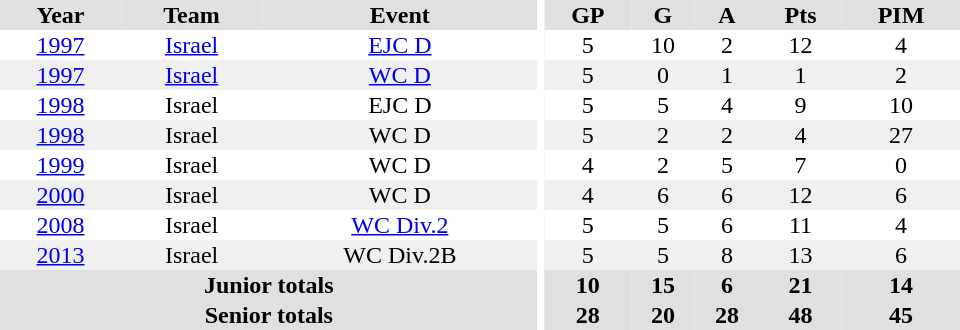<table border="0" cellpadding="1" cellspacing="0" style="text-align:center; width:40em">
<tr bgcolor="#e0e0e0">
<th>Year</th>
<th>Team</th>
<th>Event</th>
<th rowspan="99" bgcolor="#ffffff"></th>
<th>GP</th>
<th>G</th>
<th>A</th>
<th>Pts</th>
<th>PIM</th>
</tr>
<tr>
<td><a href='#'>1997</a></td>
<td><a href='#'>Israel</a></td>
<td><a href='#'>EJC D</a></td>
<td>5</td>
<td>10</td>
<td>2</td>
<td>12</td>
<td>4</td>
</tr>
<tr bgcolor="#f0f0f0">
<td><a href='#'>1997</a></td>
<td><a href='#'>Israel</a></td>
<td><a href='#'>WC D</a></td>
<td>5</td>
<td>0</td>
<td>1</td>
<td>1</td>
<td>2</td>
</tr>
<tr>
<td><a href='#'>1998</a></td>
<td>Israel</td>
<td>EJC D</td>
<td>5</td>
<td>5</td>
<td>4</td>
<td>9</td>
<td>10</td>
</tr>
<tr bgcolor="#f0f0f0">
<td><a href='#'>1998</a></td>
<td>Israel</td>
<td>WC D</td>
<td>5</td>
<td>2</td>
<td>2</td>
<td>4</td>
<td>27</td>
</tr>
<tr>
<td><a href='#'>1999</a></td>
<td>Israel</td>
<td>WC D</td>
<td>4</td>
<td>2</td>
<td>5</td>
<td>7</td>
<td>0</td>
</tr>
<tr bgcolor="#f0f0f0">
<td><a href='#'>2000</a></td>
<td>Israel</td>
<td>WC D</td>
<td>4</td>
<td>6</td>
<td>6</td>
<td>12</td>
<td>6</td>
</tr>
<tr>
<td><a href='#'>2008</a></td>
<td>Israel</td>
<td><a href='#'>WC Div.2</a></td>
<td>5</td>
<td>5</td>
<td>6</td>
<td>11</td>
<td>4</td>
</tr>
<tr bgcolor="#f0f0f0">
<td><a href='#'>2013</a></td>
<td>Israel</td>
<td>WC Div.2B</td>
<td>5</td>
<td>5</td>
<td>8</td>
<td>13</td>
<td>6</td>
</tr>
<tr bgcolor="#e0e0e0">
<th colspan="3">Junior totals</th>
<th>10</th>
<th>15</th>
<th>6</th>
<th>21</th>
<th>14</th>
</tr>
<tr bgcolor="#e0e0e0">
<th colspan="3">Senior totals</th>
<th>28</th>
<th>20</th>
<th>28</th>
<th>48</th>
<th>45</th>
</tr>
</table>
